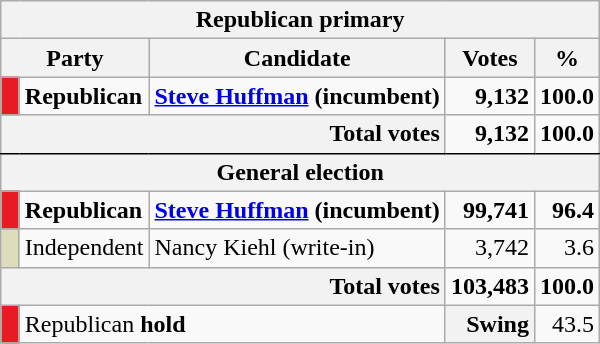<table class="wikitable">
<tr>
<th colspan=5>Republican primary</th>
</tr>
<tr>
<th colspan=2>Party</th>
<th>Candidate</th>
<th>Votes</th>
<th>%</th>
</tr>
<tr>
<td style="width:5px; background:#E81B23"></td>
<td><strong>Republican</strong></td>
<td><strong><a href='#'>Steve Huffman</a> (incumbent)</strong></td>
<td style="text-align:right;margin-right:0.5em"><strong>9,132</strong></td>
<td style="text-align:right;margin-right:0.5em"><strong>100.0</strong></td>
</tr>
<tr>
<th colspan=3; style="text-align:right; border-bottom:solid 1px black">Total votes</th>
<td style="border-bottom:solid 1px black;text-align:right;margin-right:0.5em"><strong>9,132</strong></td>
<td style="border-bottom:solid 1px black;text-align:right;margin-right:0.5em"><strong>100.0</strong></td>
</tr>
<tr>
<th colspan=5>General election</th>
</tr>
<tr>
<td style="width:5px; background:#E81B23"></td>
<td><strong>Republican</strong></td>
<td><strong><a href='#'>Steve Huffman</a> (incumbent)</strong></td>
<td style="text-align:right;margin-right:0.5em"><strong>99,741</strong></td>
<td style="text-align:right;margin-right:0.5em"><strong>96.4</strong></td>
</tr>
<tr>
<td style="width:5px; background:#DDDDBB"></td>
<td>Independent</td>
<td>Nancy Kiehl (write-in)</td>
<td style="text-align:right;margin-right:0.5em">3,742</td>
<td style="text-align:right;margin-right:0.5em">3.6</td>
</tr>
<tr>
<th colspan=3; style="text-align:right">Total votes</th>
<td style="text-align:right;margin-right:0.5em"><strong>103,483</strong></td>
<td style="text-align:right;margin-right:0.5em"><strong>100.0</strong></td>
</tr>
<tr>
<td style="width:5px; background:#E81B23"></td>
<td colspan=2>Republican <strong>hold</strong></td>
<th style="text-align:right;margin-right:0.5em">Swing</th>
<td style="text-align:right;margin-right:0.5em">43.5</td>
</tr>
</table>
